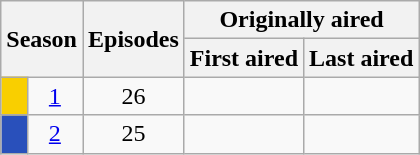<table class="wikitable plainrowheaders" style="text-align:center;">
<tr>
<th colspan="2" rowspan="2">Season</th>
<th rowspan="2">Episodes</th>
<th colspan="2">Originally aired</th>
</tr>
<tr>
<th>First aired</th>
<th>Last aired</th>
</tr>
<tr>
<td style="background: #F9CF00;"></td>
<td><a href='#'>1</a></td>
<td>26</td>
<td></td>
<td></td>
</tr>
<tr>
<td style="background: #2950BB;"></td>
<td><a href='#'>2</a></td>
<td>25</td>
<td></td>
<td></td>
</tr>
</table>
